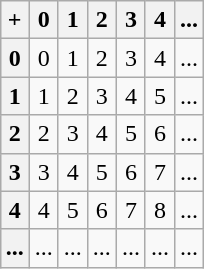<table class="wikitable" style="display:inline-table; text-align:center; margin:1em .8em 1em 1.6em;">
<tr>
<th>+</th>
<th>0</th>
<th>1</th>
<th>2</th>
<th>3</th>
<th>4</th>
<th>...</th>
</tr>
<tr>
<th>0</th>
<td>0</td>
<td>1</td>
<td>2</td>
<td>3</td>
<td>4</td>
<td>...</td>
</tr>
<tr>
<th>1</th>
<td>1</td>
<td>2</td>
<td>3</td>
<td>4</td>
<td>5</td>
<td>...</td>
</tr>
<tr>
<th>2</th>
<td>2</td>
<td>3</td>
<td>4</td>
<td>5</td>
<td>6</td>
<td>...</td>
</tr>
<tr>
<th>3</th>
<td>3</td>
<td>4</td>
<td>5</td>
<td>6</td>
<td>7</td>
<td>...</td>
</tr>
<tr>
<th scope="row">4</th>
<td>4</td>
<td>5</td>
<td>6</td>
<td>7</td>
<td>8</td>
<td>...</td>
</tr>
<tr>
<th scope="row">...</th>
<td>...</td>
<td>...</td>
<td>...</td>
<td>...</td>
<td>...</td>
<td>...</td>
</tr>
</table>
